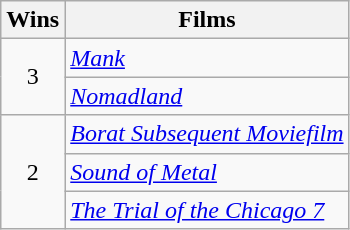<table class="wikitable">
<tr>
<th>Wins</th>
<th>Films</th>
</tr>
<tr>
<td rowspan="2" style="text-align:center">3</td>
<td><em><a href='#'>Mank</a></em></td>
</tr>
<tr>
<td><em><a href='#'>Nomadland</a></em></td>
</tr>
<tr>
<td rowspan="3" style="text-align:center">2</td>
<td><em><a href='#'>Borat Subsequent Moviefilm</a></em></td>
</tr>
<tr>
<td><em><a href='#'>Sound of Metal</a></em></td>
</tr>
<tr>
<td><em><a href='#'>The Trial of the Chicago 7</a></em></td>
</tr>
</table>
